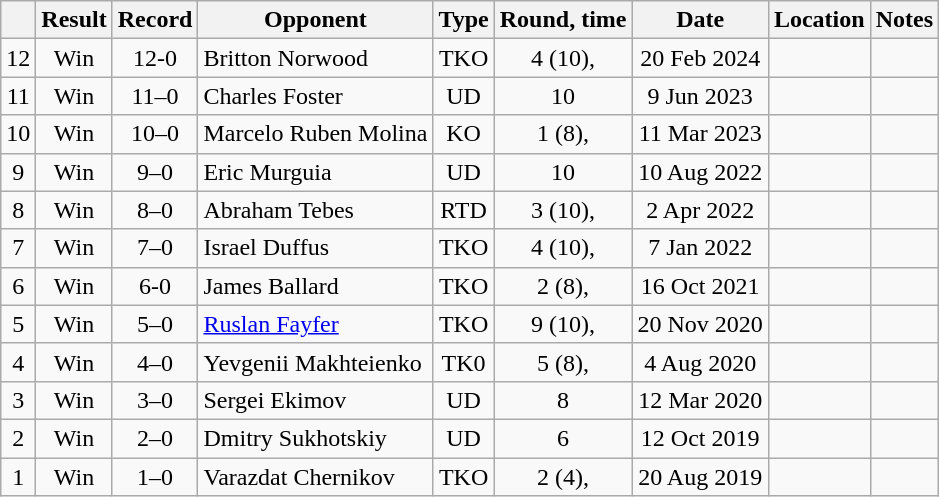<table class="wikitable" style="text-align:center">
<tr>
<th></th>
<th>Result</th>
<th>Record</th>
<th>Opponent</th>
<th>Type</th>
<th>Round, time</th>
<th>Date</th>
<th>Location</th>
<th>Notes</th>
</tr>
<tr>
<td>12</td>
<td>Win</td>
<td>12-0</td>
<td style="text-align:left;">Britton Norwood</td>
<td>TKO</td>
<td>4 (10), </td>
<td>20 Feb 2024</td>
<td style="text-align:left;"></td>
<td></td>
</tr>
<tr>
<td>11</td>
<td>Win</td>
<td>11–0</td>
<td style="text-align:left;">Charles Foster</td>
<td>UD</td>
<td>10</td>
<td>9 Jun 2023</td>
<td style="text-align:left;"></td>
<td></td>
</tr>
<tr>
<td>10</td>
<td>Win</td>
<td>10–0</td>
<td style="text-align:left;">Marcelo Ruben Molina</td>
<td>KO</td>
<td>1 (8), </td>
<td>11 Mar 2023</td>
<td style="text-align:left;"></td>
<td></td>
</tr>
<tr>
<td>9</td>
<td>Win</td>
<td>9–0</td>
<td style="text-align:left;">Eric Murguia</td>
<td>UD</td>
<td>10</td>
<td>10 Aug 2022</td>
<td style="text-align:left;"></td>
<td></td>
</tr>
<tr>
<td>8</td>
<td>Win</td>
<td>8–0</td>
<td style="text-align:left;">Abraham Tebes</td>
<td>RTD</td>
<td>3 (10), </td>
<td>2 Apr 2022</td>
<td style="text-align:left;"></td>
<td></td>
</tr>
<tr>
<td>7</td>
<td>Win</td>
<td>7–0</td>
<td style="text-align:left;">Israel Duffus</td>
<td>TKO</td>
<td>4 (10), </td>
<td>7 Jan 2022</td>
<td style="text-align:left;"></td>
<td></td>
</tr>
<tr>
<td>6</td>
<td>Win</td>
<td>6-0</td>
<td style="text-align:left;">James Ballard</td>
<td>TKO</td>
<td>2 (8), </td>
<td>16 Oct 2021</td>
<td style="text-align:left;"></td>
<td></td>
</tr>
<tr>
<td>5</td>
<td>Win</td>
<td>5–0</td>
<td style="text-align:left;"><a href='#'>Ruslan Fayfer</a></td>
<td>TKO</td>
<td>9 (10), </td>
<td>20 Nov 2020</td>
<td style="text-align:left;"></td>
<td></td>
</tr>
<tr>
<td>4</td>
<td>Win</td>
<td>4–0</td>
<td style="text-align:left;">Yevgenii Makhteienko</td>
<td>TK0</td>
<td>5 (8),  </td>
<td>4 Aug 2020</td>
<td style="text-align:left;"></td>
<td></td>
</tr>
<tr>
<td>3</td>
<td>Win</td>
<td>3–0</td>
<td style="text-align:left;">Sergei Ekimov</td>
<td>UD</td>
<td>8</td>
<td>12 Mar 2020</td>
<td style="text-align:left;"></td>
<td></td>
</tr>
<tr>
<td>2</td>
<td>Win</td>
<td>2–0</td>
<td style="text-align:left;">Dmitry Sukhotskiy</td>
<td>UD</td>
<td>6</td>
<td>12 Oct 2019</td>
<td style="text-align:left;"></td>
<td></td>
</tr>
<tr>
<td>1</td>
<td>Win</td>
<td>1–0</td>
<td style="text-align:left;">Varazdat Chernikov</td>
<td>TKO</td>
<td>2 (4), </td>
<td>20 Aug 2019</td>
<td style="text-align:left;"></td>
<td></td>
</tr>
</table>
